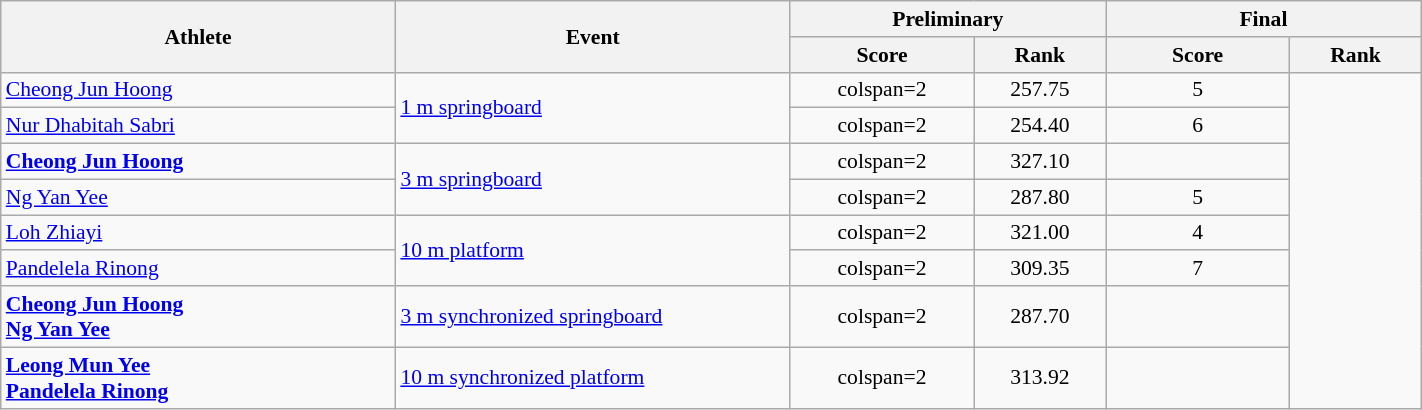<table class="wikitable" width="75%" style="text-align:center; font-size:90%;">
<tr>
<th rowspan="2" width="15%">Athlete</th>
<th rowspan="2" width="15%">Event</th>
<th colspan="2" width="12%">Preliminary</th>
<th colspan="2" width="12%">Final</th>
</tr>
<tr>
<th width="7%">Score</th>
<th>Rank</th>
<th width="7%">Score</th>
<th>Rank</th>
</tr>
<tr>
<td align=left><a href='#'>Cheong Jun Hoong</a></td>
<td align=left rowspan=2><a href='#'>1 m springboard</a></td>
<td>colspan=2 </td>
<td>257.75</td>
<td>5</td>
</tr>
<tr>
<td align=left><a href='#'>Nur Dhabitah Sabri</a></td>
<td>colspan=2 </td>
<td>254.40</td>
<td>6</td>
</tr>
<tr>
<td align=left><strong><a href='#'>Cheong Jun Hoong</a></strong></td>
<td align=left rowspan=2><a href='#'>3 m springboard</a></td>
<td>colspan=2 </td>
<td>327.10</td>
<td></td>
</tr>
<tr>
<td align=left><a href='#'>Ng Yan Yee</a></td>
<td>colspan=2 </td>
<td>287.80</td>
<td>5</td>
</tr>
<tr>
<td align=left><a href='#'>Loh Zhiayi</a></td>
<td align=left rowspan=2><a href='#'>10 m platform</a></td>
<td>colspan=2 </td>
<td>321.00</td>
<td>4</td>
</tr>
<tr>
<td align=left><a href='#'>Pandelela Rinong</a></td>
<td>colspan=2 </td>
<td>309.35</td>
<td>7</td>
</tr>
<tr>
<td align=left><strong><a href='#'>Cheong Jun Hoong</a><br><a href='#'>Ng Yan Yee</a></strong></td>
<td align=left><a href='#'>3 m synchronized springboard</a></td>
<td>colspan=2 </td>
<td>287.70</td>
<td></td>
</tr>
<tr>
<td align=left><strong><a href='#'>Leong Mun Yee</a><br><a href='#'>Pandelela Rinong</a></strong></td>
<td align=left><a href='#'>10 m synchronized platform</a></td>
<td>colspan=2 </td>
<td>313.92</td>
<td></td>
</tr>
</table>
